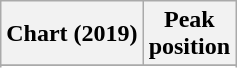<table class="wikitable sortable plainrowheaders" style="text-align:center">
<tr>
<th scope="col">Chart (2019)</th>
<th scope="col">Peak<br> position</th>
</tr>
<tr>
</tr>
<tr>
</tr>
<tr>
</tr>
</table>
